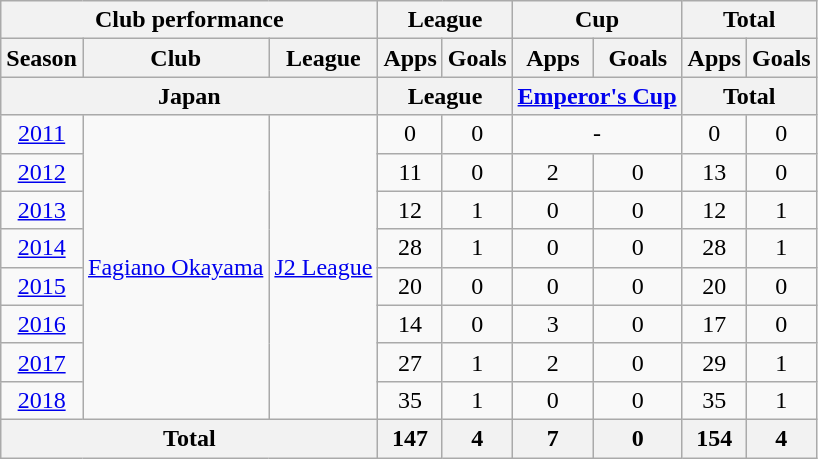<table class="wikitable" style="text-align:center;">
<tr>
<th colspan=3>Club performance</th>
<th colspan=2>League</th>
<th colspan=2>Cup</th>
<th colspan=2>Total</th>
</tr>
<tr>
<th>Season</th>
<th>Club</th>
<th>League</th>
<th>Apps</th>
<th>Goals</th>
<th>Apps</th>
<th>Goals</th>
<th>Apps</th>
<th>Goals</th>
</tr>
<tr>
<th colspan=3>Japan</th>
<th colspan=2>League</th>
<th colspan=2><a href='#'>Emperor's Cup</a></th>
<th colspan=2>Total</th>
</tr>
<tr>
<td><a href='#'>2011</a></td>
<td rowspan="8"><a href='#'>Fagiano Okayama</a></td>
<td rowspan="8"><a href='#'>J2 League</a></td>
<td>0</td>
<td>0</td>
<td colspan="2">-</td>
<td>0</td>
<td>0</td>
</tr>
<tr>
<td><a href='#'>2012</a></td>
<td>11</td>
<td>0</td>
<td>2</td>
<td>0</td>
<td>13</td>
<td>0</td>
</tr>
<tr>
<td><a href='#'>2013</a></td>
<td>12</td>
<td>1</td>
<td>0</td>
<td>0</td>
<td>12</td>
<td>1</td>
</tr>
<tr>
<td><a href='#'>2014</a></td>
<td>28</td>
<td>1</td>
<td>0</td>
<td>0</td>
<td>28</td>
<td>1</td>
</tr>
<tr>
<td><a href='#'>2015</a></td>
<td>20</td>
<td>0</td>
<td>0</td>
<td>0</td>
<td>20</td>
<td>0</td>
</tr>
<tr>
<td><a href='#'>2016</a></td>
<td>14</td>
<td>0</td>
<td>3</td>
<td>0</td>
<td>17</td>
<td>0</td>
</tr>
<tr>
<td><a href='#'>2017</a></td>
<td>27</td>
<td>1</td>
<td>2</td>
<td>0</td>
<td>29</td>
<td>1</td>
</tr>
<tr>
<td><a href='#'>2018</a></td>
<td>35</td>
<td>1</td>
<td>0</td>
<td>0</td>
<td>35</td>
<td>1</td>
</tr>
<tr>
<th colspan=3>Total</th>
<th>147</th>
<th>4</th>
<th>7</th>
<th>0</th>
<th>154</th>
<th>4</th>
</tr>
</table>
